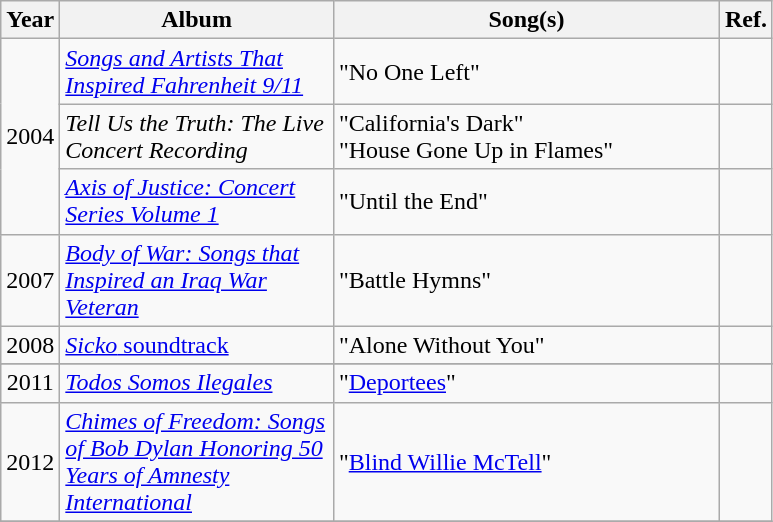<table class="wikitable">
<tr>
<th>Year</th>
<th width="175">Album</th>
<th width="250">Song(s)</th>
<th>Ref.</th>
</tr>
<tr>
<td align="center" rowspan="3">2004</td>
<td><em><a href='#'>Songs and Artists That Inspired Fahrenheit 9/11</a></em></td>
<td>"No One Left"</td>
<td align="center"></td>
</tr>
<tr>
<td><em>Tell Us the Truth: The Live Concert Recording</em></td>
<td>"California's Dark"<br> "House Gone Up in Flames"</td>
<td align="center"></td>
</tr>
<tr>
<td><em><a href='#'>Axis of Justice: Concert Series Volume 1</a></em></td>
<td>"Until the End"</td>
<td align="center"></td>
</tr>
<tr>
<td align="center" rowspan="1">2007</td>
<td><em><a href='#'>Body of War: Songs that Inspired an Iraq War Veteran</a></em></td>
<td>"Battle Hymns"</td>
<td></td>
</tr>
<tr>
<td align="center" rowspan="1">2008</td>
<td><a href='#'><em>Sicko</em> soundtrack</a></td>
<td>"Alone Without You"</td>
<td align="center"></td>
</tr>
<tr>
</tr>
<tr>
<td align="center" rowspan="1">2011</td>
<td><em><a href='#'>Todos Somos Ilegales</a></em></td>
<td>"<a href='#'>Deportees</a>"</td>
<td align="center"></td>
</tr>
<tr>
<td align="center" rowspan="1">2012</td>
<td><em><a href='#'>Chimes of Freedom: Songs of Bob Dylan Honoring 50 Years of Amnesty International</a></em></td>
<td>"<a href='#'>Blind Willie McTell</a>"</td>
<td align="center"></td>
</tr>
<tr>
</tr>
</table>
